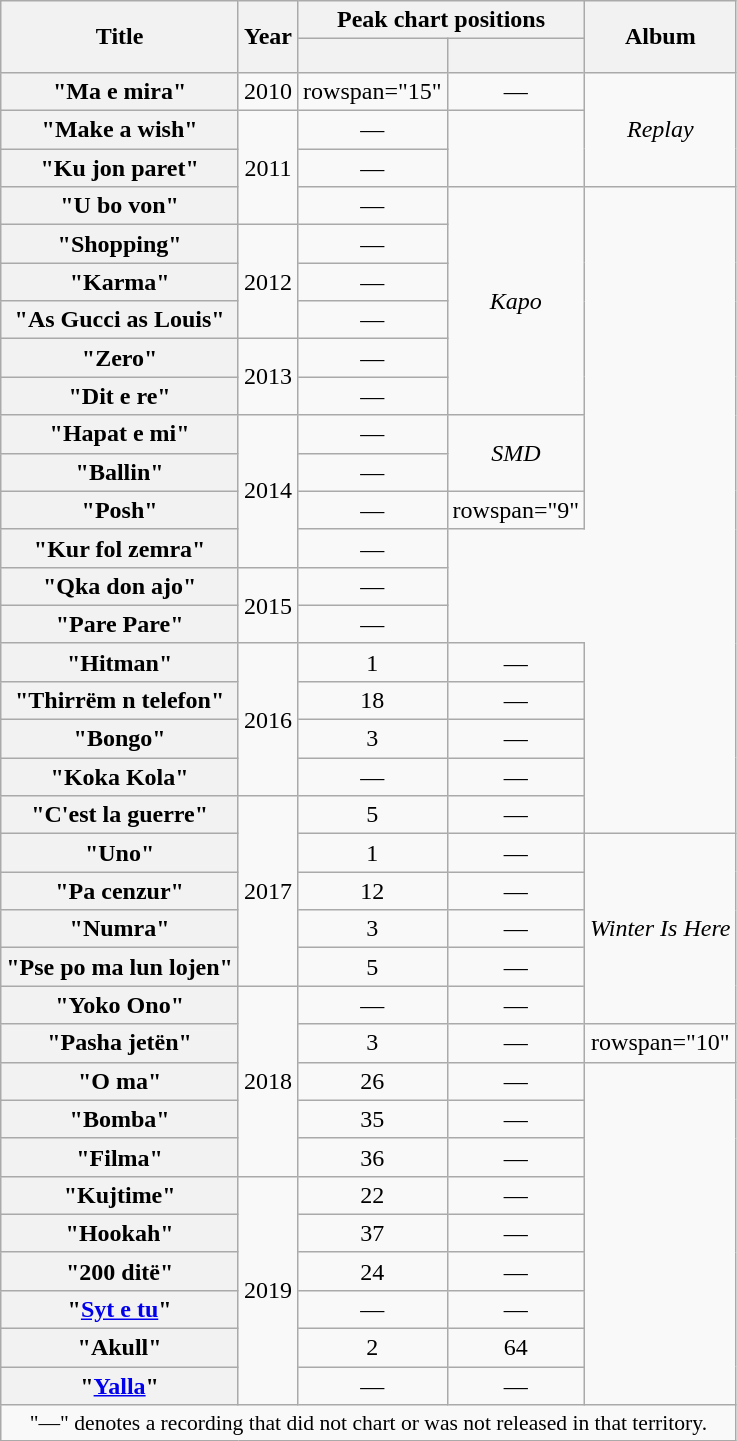<table class="wikitable plainrowheaders" style="text-align:center;">
<tr>
<th scope="col" rowspan="2">Title</th>
<th scope="col" rowspan="2">Year</th>
<th scope="col" colspan="2">Peak chart positions</th>
<th scope="col" rowspan="2">Album</th>
</tr>
<tr>
<th style="width:3em; font-size:85%;"><a href='#'></a><br></th>
<th style="width:3em; font-size:85%;"><a href='#'></a><br></th>
</tr>
<tr>
<th scope="row">"Ma e mira"</th>
<td rowspan="1">2010</td>
<td>rowspan="15" </td>
<td>—</td>
<td rowspan="3"><em>Replay</em></td>
</tr>
<tr>
<th scope="row">"Make a wish"</th>
<td rowspan="3">2011</td>
<td>—</td>
</tr>
<tr>
<th scope="row">"Ku jon paret"</th>
<td>—</td>
</tr>
<tr>
<th scope="row">"U bo von"</th>
<td>—</td>
<td rowspan="6"><em>Kapo</em></td>
</tr>
<tr>
<th scope="row">"Shopping"</th>
<td rowspan="3">2012</td>
<td>—</td>
</tr>
<tr>
<th scope="row">"Karma"</th>
<td>—</td>
</tr>
<tr>
<th scope="row">"As Gucci as Louis"<br></th>
<td>—</td>
</tr>
<tr>
<th scope="row">"Zero"</th>
<td rowspan="2">2013</td>
<td>—</td>
</tr>
<tr>
<th scope="row">"Dit e re"</th>
<td>—</td>
</tr>
<tr>
<th scope="row">"Hapat e mi"<br></th>
<td rowspan="4">2014</td>
<td>—</td>
<td rowspan="2"><em>SMD</em></td>
</tr>
<tr>
<th scope="row">"Ballin"<br></th>
<td>—</td>
</tr>
<tr>
<th scope="row">"Posh"<br></th>
<td>—</td>
<td>rowspan="9" </td>
</tr>
<tr>
<th scope="row">"Kur fol zemra"</th>
<td>—</td>
</tr>
<tr>
<th scope="row">"Qka don ajo"<br></th>
<td rowspan="2">2015</td>
<td>—</td>
</tr>
<tr>
<th scope="row">"Pare Pare"</th>
<td>—</td>
</tr>
<tr>
<th scope="row">"Hitman"</th>
<td rowspan="4">2016</td>
<td>1</td>
<td>—</td>
</tr>
<tr>
<th scope="row">"Thirrëm n telefon"<br></th>
<td>18</td>
<td>—</td>
</tr>
<tr>
<th scope="row">"Bongo"<br></th>
<td>3</td>
<td>—</td>
</tr>
<tr>
<th scope="row">"Koka Kola"</th>
<td>—</td>
<td>—</td>
</tr>
<tr>
<th scope="row">"C'est la guerre"<br></th>
<td rowspan="5">2017</td>
<td>5</td>
<td>—</td>
</tr>
<tr>
<th scope="row">"Uno"</th>
<td>1</td>
<td>—</td>
<td rowspan="5"><em>Winter Is Here</em></td>
</tr>
<tr>
<th scope="row">"Pa cenzur"<br></th>
<td>12</td>
<td>—</td>
</tr>
<tr>
<th scope="row">"Numra"<br></th>
<td>3</td>
<td>—</td>
</tr>
<tr>
<th scope="row">"Pse po ma lun lojen"</th>
<td>5</td>
<td>—</td>
</tr>
<tr>
<th scope="row">"Yoko Ono"</th>
<td rowspan="5">2018</td>
<td>—</td>
<td>—</td>
</tr>
<tr>
<th scope="row">"Pasha jetën"<br></th>
<td>3</td>
<td>—</td>
<td>rowspan="10" </td>
</tr>
<tr>
<th scope="row">"O ma"</th>
<td>26</td>
<td>—</td>
</tr>
<tr>
<th scope="row">"Bomba"</th>
<td>35</td>
<td>—</td>
</tr>
<tr>
<th scope="row">"Filma"</th>
<td>36</td>
<td>—</td>
</tr>
<tr>
<th scope="row">"Kujtime"</th>
<td rowspan="6">2019</td>
<td>22</td>
<td>—</td>
</tr>
<tr>
<th scope="row">"Hookah"</th>
<td>37</td>
<td>—</td>
</tr>
<tr>
<th scope="row">"200 ditë"<br></th>
<td>24</td>
<td>—</td>
</tr>
<tr>
<th scope="row">"<a href='#'>Syt e tu</a>"</th>
<td>—</td>
<td>—</td>
</tr>
<tr>
<th scope="row">"Akull"</th>
<td>2</td>
<td>64</td>
</tr>
<tr>
<th scope="row">"<a href='#'>Yalla</a>"<br></th>
<td>—</td>
<td>—</td>
</tr>
<tr>
<td colspan="5" style="font-size:90%">"—" denotes a recording that did not chart or was not released in that territory.</td>
</tr>
</table>
